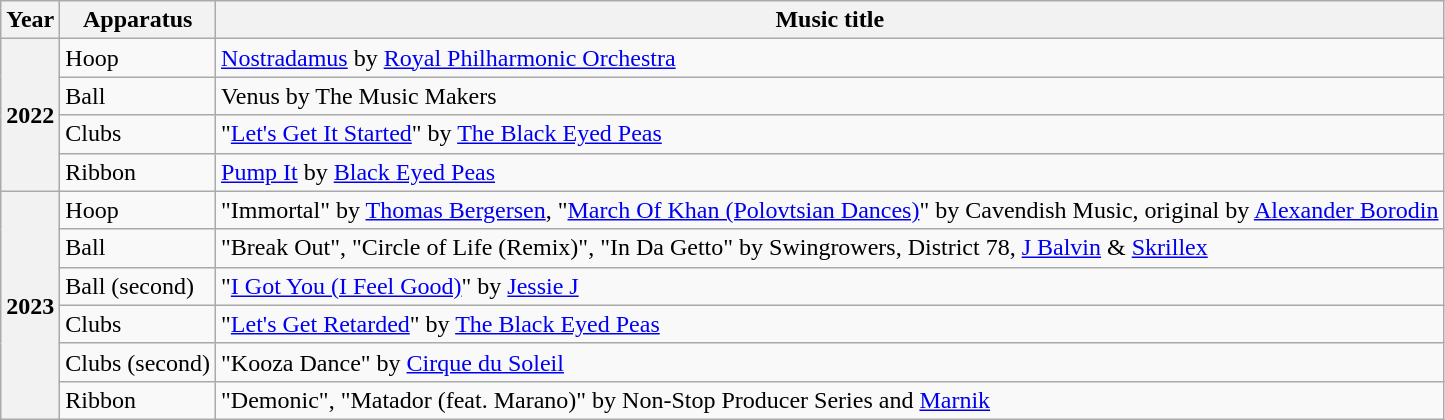<table class="wikitable plainrowheaders">
<tr>
<th scope=col>Year</th>
<th scope=col>Apparatus</th>
<th scope=col>Music title</th>
</tr>
<tr>
<th scope=row rowspan=4><strong>2022</strong></th>
<td>Hoop</td>
<td><a href='#'>Nostradamus</a> by <a href='#'>Royal Philharmonic Orchestra</a></td>
</tr>
<tr>
<td>Ball</td>
<td>Venus by The Music Makers</td>
</tr>
<tr>
<td>Clubs</td>
<td>"<a href='#'>Let's Get It Started</a>" by <a href='#'>The Black Eyed Peas</a></td>
</tr>
<tr>
<td>Ribbon</td>
<td><a href='#'>Pump It</a> by <a href='#'>Black Eyed Peas</a></td>
</tr>
<tr>
<th scope=row rowspan=6><strong>2023</strong></th>
<td>Hoop</td>
<td>"Immortal" by <a href='#'>Thomas Bergersen</a>, "<a href='#'>March Of Khan (Polovtsian Dances)</a>" by Cavendish Music, original by <a href='#'>Alexander Borodin</a></td>
</tr>
<tr>
<td>Ball</td>
<td>"Break Out", "Circle of Life (Remix)", "In Da Getto" by Swingrowers, District 78, <a href='#'>J Balvin</a> & <a href='#'>Skrillex</a></td>
</tr>
<tr>
<td>Ball (second)</td>
<td>"<a href='#'>I Got You (I Feel Good)</a>" by <a href='#'>Jessie J</a></td>
</tr>
<tr>
<td>Clubs</td>
<td>"<a href='#'>Let's Get Retarded</a>" by <a href='#'>The Black Eyed Peas</a></td>
</tr>
<tr>
<td>Clubs (second)</td>
<td>"Kooza Dance" by <a href='#'>Cirque du Soleil</a></td>
</tr>
<tr>
<td>Ribbon</td>
<td>"Demonic", "Matador (feat. Marano)" by Non-Stop Producer Series and <a href='#'>Marnik</a></td>
</tr>
</table>
